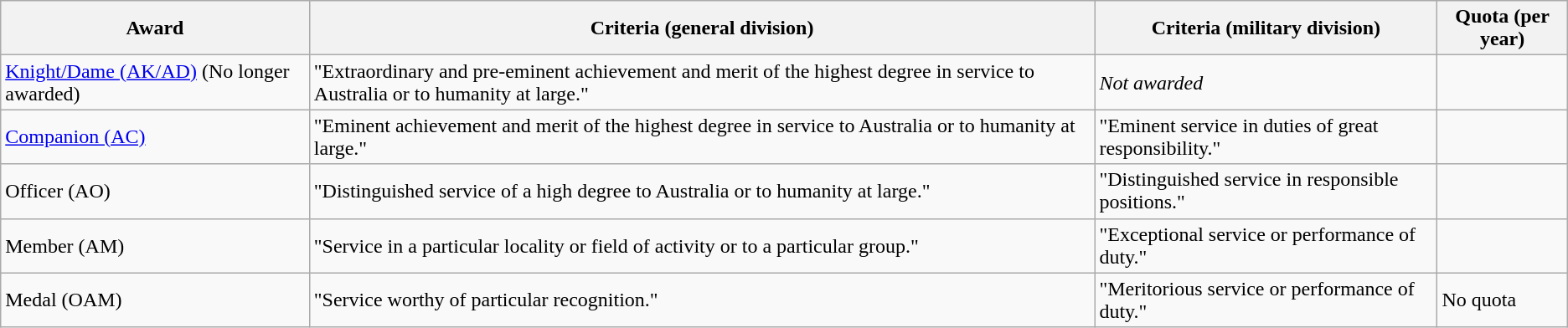<table class="wikitable">
<tr>
<th>Award</th>
<th>Criteria (general division)</th>
<th>Criteria (military division)</th>
<th>Quota (per year)</th>
</tr>
<tr>
<td><a href='#'>Knight/Dame (AK/AD)</a> (No longer awarded)</td>
<td>"Extraordinary and pre-eminent achievement and merit of the highest degree in service to Australia or to humanity at large."</td>
<td><em>Not awarded</em></td>
<td><br></td>
</tr>
<tr>
<td><a href='#'>Companion (AC)</a></td>
<td>"Eminent achievement and merit of the highest degree in service to Australia or to humanity at large."</td>
<td>"Eminent service in duties of great responsibility."</td>
<td><br>
</td>
</tr>
<tr>
<td>Officer (AO)</td>
<td>"Distinguished service of a high degree to Australia or to humanity at large."</td>
<td>"Distinguished service in responsible positions."</td>
<td><br></td>
</tr>
<tr>
<td>Member (AM)</td>
<td>"Service in a particular locality or field of activity or to a particular group."</td>
<td>"Exceptional service or performance of duty."</td>
<td><br></td>
</tr>
<tr>
<td>Medal (OAM)</td>
<td>"Service worthy of particular recognition."</td>
<td>"Meritorious service or performance of duty."</td>
<td>No quota</td>
</tr>
</table>
